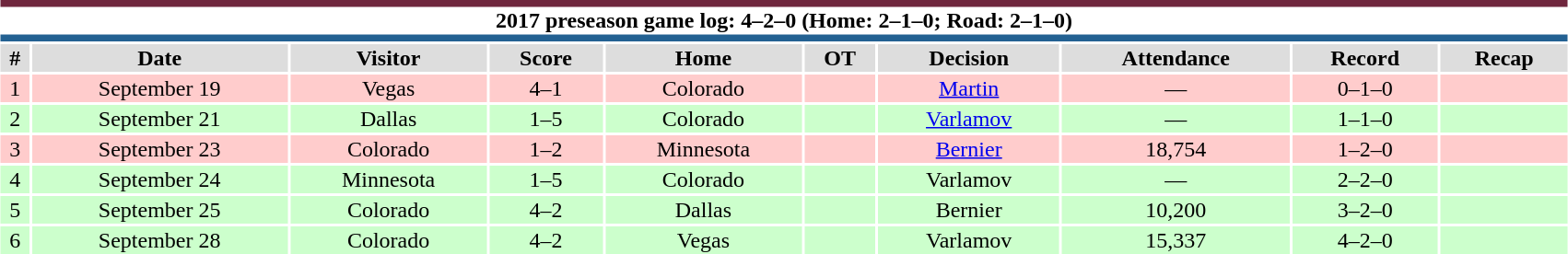<table class="toccolours collapsible collapsed" style="width:90%; clear:both; margin:1.5em auto; text-align:center;">
<tr>
<th colspan=10 style="background:#FFFFFF; border-top:#6F263D 5px solid; border-bottom:#236192 5px solid;">2017 preseason game log: 4–2–0 (Home: 2–1–0; Road: 2–1–0)</th>
</tr>
<tr style="background:#ddd;">
<th>#</th>
<th>Date</th>
<th>Visitor</th>
<th>Score</th>
<th>Home</th>
<th>OT</th>
<th>Decision</th>
<th>Attendance</th>
<th>Record</th>
<th>Recap</th>
</tr>
<tr style="background:#fcc;">
<td>1</td>
<td>September 19</td>
<td>Vegas</td>
<td>4–1</td>
<td>Colorado</td>
<td></td>
<td><a href='#'>Martin</a></td>
<td>—</td>
<td>0–1–0</td>
<td></td>
</tr>
<tr style="background:#cfc;">
<td>2</td>
<td>September 21</td>
<td>Dallas</td>
<td>1–5</td>
<td>Colorado</td>
<td></td>
<td><a href='#'>Varlamov</a></td>
<td>—</td>
<td>1–1–0</td>
<td></td>
</tr>
<tr style="background:#fcc;">
<td>3</td>
<td>September 23</td>
<td>Colorado</td>
<td>1–2</td>
<td>Minnesota</td>
<td></td>
<td><a href='#'>Bernier</a></td>
<td>18,754</td>
<td>1–2–0</td>
<td></td>
</tr>
<tr style="background:#cfc;">
<td>4</td>
<td>September 24</td>
<td>Minnesota</td>
<td>1–5</td>
<td>Colorado</td>
<td></td>
<td>Varlamov</td>
<td>—</td>
<td>2–2–0</td>
<td></td>
</tr>
<tr style="background:#cfc;">
<td>5</td>
<td>September 25</td>
<td>Colorado</td>
<td>4–2</td>
<td>Dallas</td>
<td></td>
<td>Bernier</td>
<td>10,200</td>
<td>3–2–0</td>
<td></td>
</tr>
<tr style="background:#cfc;">
<td>6</td>
<td>September 28</td>
<td>Colorado</td>
<td>4–2</td>
<td>Vegas</td>
<td></td>
<td>Varlamov</td>
<td>15,337</td>
<td>4–2–0</td>
<td></td>
</tr>
</table>
